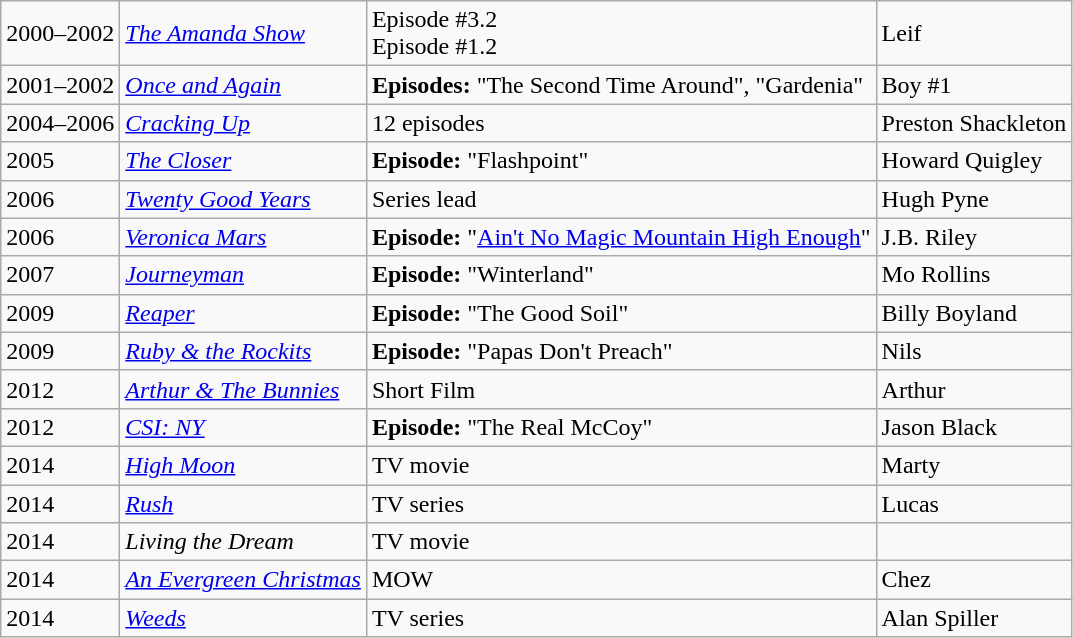<table class="wikitable">
<tr>
<td>2000–2002</td>
<td><em><a href='#'>The Amanda Show</a></em></td>
<td>Episode #3.2<br>Episode #1.2</td>
<td>Leif</td>
</tr>
<tr>
<td>2001–2002</td>
<td><em><a href='#'>Once and Again</a></em></td>
<td><strong>Episodes:</strong> "The Second Time Around", "Gardenia"</td>
<td>Boy #1</td>
</tr>
<tr>
<td>2004–2006</td>
<td><em><a href='#'>Cracking Up</a></em></td>
<td>12 episodes</td>
<td>Preston Shackleton</td>
</tr>
<tr>
<td>2005</td>
<td><em><a href='#'>The Closer</a></em></td>
<td><strong>Episode:</strong> "Flashpoint"</td>
<td>Howard Quigley</td>
</tr>
<tr>
<td>2006</td>
<td><em><a href='#'>Twenty Good Years</a></em></td>
<td>Series lead</td>
<td>Hugh Pyne</td>
</tr>
<tr>
<td>2006</td>
<td><em><a href='#'>Veronica Mars</a></em></td>
<td><strong>Episode:</strong> "<a href='#'>Ain't No Magic Mountain High Enough</a>"</td>
<td>J.B. Riley</td>
</tr>
<tr>
<td>2007</td>
<td><em><a href='#'>Journeyman</a></em></td>
<td><strong>Episode:</strong> "Winterland"</td>
<td>Mo Rollins</td>
</tr>
<tr>
<td>2009</td>
<td><em><a href='#'>Reaper</a></em></td>
<td><strong>Episode:</strong> "The Good Soil"</td>
<td>Billy Boyland</td>
</tr>
<tr>
<td>2009</td>
<td><em><a href='#'>Ruby & the Rockits</a></em></td>
<td><strong>Episode:</strong> "Papas Don't Preach"</td>
<td>Nils</td>
</tr>
<tr>
<td>2012</td>
<td><em><a href='#'>Arthur & The Bunnies</a></em></td>
<td>Short Film</td>
<td>Arthur</td>
</tr>
<tr>
<td>2012</td>
<td><em><a href='#'>CSI: NY</a></em></td>
<td><strong>Episode:</strong> "The Real McCoy"</td>
<td>Jason Black</td>
</tr>
<tr>
<td>2014</td>
<td><em><a href='#'>High Moon</a></em></td>
<td>TV movie</td>
<td>Marty</td>
</tr>
<tr>
<td>2014</td>
<td><em><a href='#'>Rush</a></em></td>
<td>TV series</td>
<td>Lucas</td>
</tr>
<tr>
<td>2014</td>
<td><em>Living the Dream</em></td>
<td>TV movie</td>
<td></td>
</tr>
<tr>
<td>2014</td>
<td><em><a href='#'>An Evergreen Christmas</a></em></td>
<td>MOW</td>
<td>Chez</td>
</tr>
<tr>
<td>2014</td>
<td><em><a href='#'>Weeds</a></em></td>
<td>TV series</td>
<td>Alan Spiller</td>
</tr>
</table>
